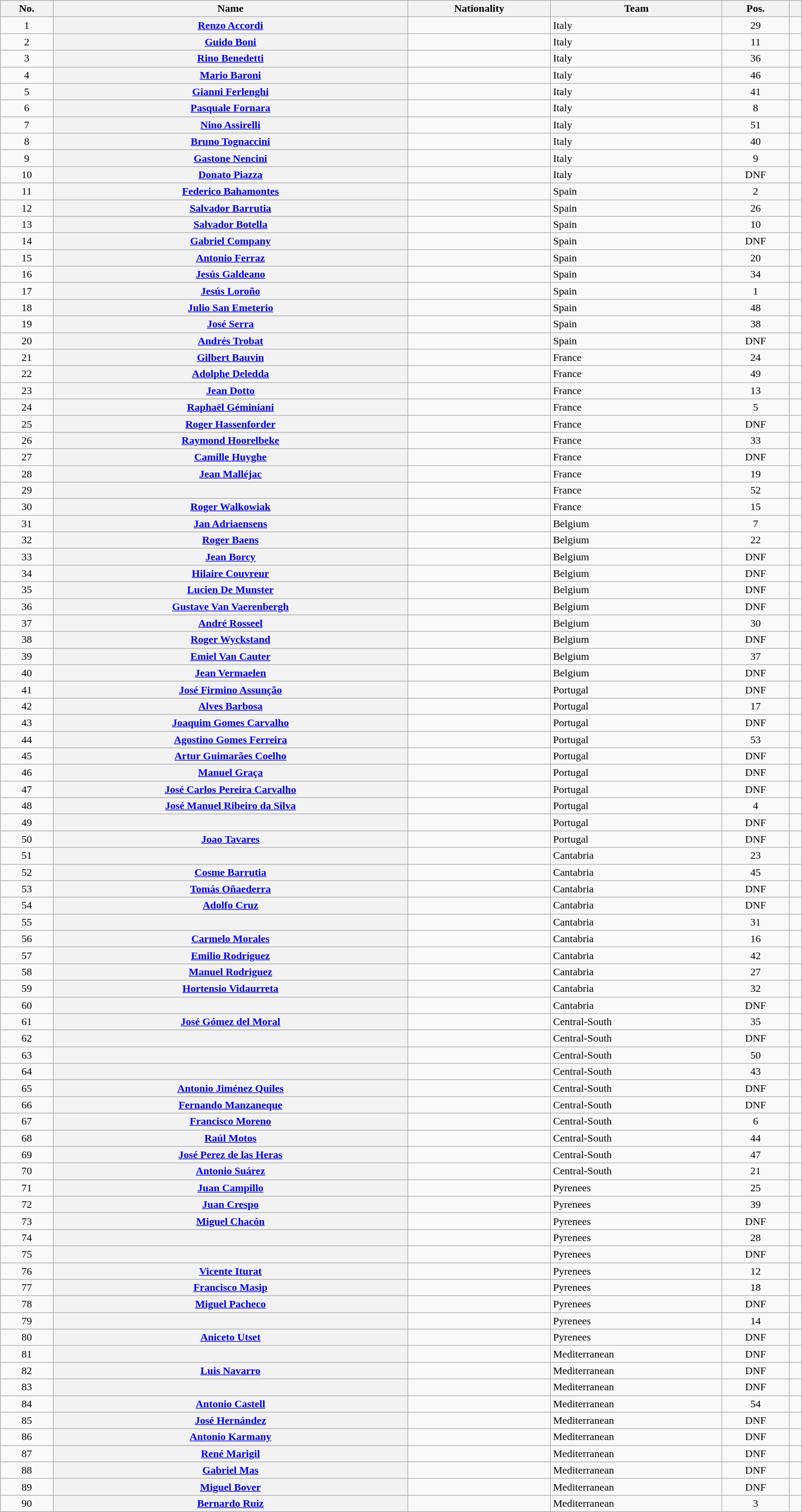<table class="wikitable plainrowheaders sortable" style="width:97%">
<tr>
<th scope="col">No.</th>
<th scope="col">Name</th>
<th scope="col">Nationality</th>
<th scope="col">Team</th>
<th scope="col" data-sort-type="number">Pos.</th>
<th scope="col" class="unsortable"></th>
</tr>
<tr>
<td style="text-align:center;">1</td>
<th scope="row"><a href='#'>Renzo Accordi</a></th>
<td></td>
<td>Italy</td>
<td style="text-align:center;">29</td>
<td style="text-align:center;"></td>
</tr>
<tr>
<td style="text-align:center;">2</td>
<th scope="row"><a href='#'>Guido Boni</a></th>
<td></td>
<td>Italy</td>
<td style="text-align:center;">11</td>
<td style="text-align:center;"></td>
</tr>
<tr>
<td style="text-align:center;">3</td>
<th scope="row"><a href='#'>Rino Benedetti</a></th>
<td></td>
<td>Italy</td>
<td style="text-align:center;">36</td>
<td style="text-align:center;"></td>
</tr>
<tr>
<td style="text-align:center;">4</td>
<th scope="row"><a href='#'>Mario Baroni</a></th>
<td></td>
<td>Italy</td>
<td style="text-align:center;">46</td>
<td style="text-align:center;"></td>
</tr>
<tr>
<td style="text-align:center;">5</td>
<th scope="row"><a href='#'>Gianni Ferlenghi</a></th>
<td></td>
<td>Italy</td>
<td style="text-align:center;">41</td>
<td style="text-align:center;"></td>
</tr>
<tr>
<td style="text-align:center;">6</td>
<th scope="row"><a href='#'>Pasquale Fornara</a></th>
<td></td>
<td>Italy</td>
<td style="text-align:center;">8</td>
<td style="text-align:center;"></td>
</tr>
<tr>
<td style="text-align:center;">7</td>
<th scope="row"><a href='#'>Nino Assirelli</a></th>
<td></td>
<td>Italy</td>
<td style="text-align:center;">51</td>
<td style="text-align:center;"></td>
</tr>
<tr>
<td style="text-align:center;">8</td>
<th scope="row"><a href='#'>Bruno Tognaccini</a></th>
<td></td>
<td>Italy</td>
<td style="text-align:center;">40</td>
<td style="text-align:center;"></td>
</tr>
<tr>
<td style="text-align:center;">9</td>
<th scope="row"><a href='#'>Gastone Nencini</a></th>
<td></td>
<td>Italy</td>
<td style="text-align:center;">9</td>
<td style="text-align:center;"></td>
</tr>
<tr>
<td style="text-align:center;">10</td>
<th scope="row"><a href='#'>Donato Piazza</a></th>
<td></td>
<td>Italy</td>
<td style="text-align:center;" data-sort-value="55">DNF</td>
<td style="text-align:center;"></td>
</tr>
<tr>
<td style="text-align:center;">11</td>
<th scope="row"><a href='#'>Federico Bahamontes</a></th>
<td></td>
<td>Spain</td>
<td style="text-align:center;">2</td>
<td style="text-align:center;"></td>
</tr>
<tr>
<td style="text-align:center;">12</td>
<th scope="row"><a href='#'>Salvador Barrutia</a></th>
<td></td>
<td>Spain</td>
<td style="text-align:center;">26</td>
<td style="text-align:center;"></td>
</tr>
<tr>
<td style="text-align:center;">13</td>
<th scope="row"><a href='#'>Salvador Botella</a></th>
<td></td>
<td>Spain</td>
<td style="text-align:center;">10</td>
<td style="text-align:center;"></td>
</tr>
<tr>
<td style="text-align:center;">14</td>
<th scope="row"><a href='#'>Gabriel Company</a></th>
<td></td>
<td>Spain</td>
<td style="text-align:center;" data-sort-value="55">DNF</td>
<td style="text-align:center;"></td>
</tr>
<tr>
<td style="text-align:center;">15</td>
<th scope="row"><a href='#'>Antonio Ferraz</a></th>
<td></td>
<td>Spain</td>
<td style="text-align:center;">20</td>
<td style="text-align:center;"></td>
</tr>
<tr>
<td style="text-align:center;">16</td>
<th scope="row"><a href='#'>Jesús Galdeano</a></th>
<td></td>
<td>Spain</td>
<td style="text-align:center;">34</td>
<td style="text-align:center;"></td>
</tr>
<tr>
<td style="text-align:center;">17</td>
<th scope="row"><a href='#'>Jesús Loroño</a></th>
<td></td>
<td>Spain</td>
<td style="text-align:center;">1</td>
<td style="text-align:center;"></td>
</tr>
<tr>
<td style="text-align:center;">18</td>
<th scope="row"><a href='#'>Julio San Emeterio</a></th>
<td></td>
<td>Spain</td>
<td style="text-align:center;">48</td>
<td style="text-align:center;"></td>
</tr>
<tr>
<td style="text-align:center;">19</td>
<th scope="row"><a href='#'>José Serra</a></th>
<td></td>
<td>Spain</td>
<td style="text-align:center;">38</td>
<td style="text-align:center;"></td>
</tr>
<tr>
<td style="text-align:center;">20</td>
<th scope="row"><a href='#'>Andrés Trobat</a></th>
<td></td>
<td>Spain</td>
<td style="text-align:center;" data-sort-value="55">DNF</td>
<td style="text-align:center;"></td>
</tr>
<tr>
<td style="text-align:center;">21</td>
<th scope="row"><a href='#'>Gilbert Bauvin</a></th>
<td></td>
<td>France</td>
<td style="text-align:center;">24</td>
<td style="text-align:center;"></td>
</tr>
<tr>
<td style="text-align:center;">22</td>
<th scope="row"><a href='#'>Adolphe Deledda</a></th>
<td></td>
<td>France</td>
<td style="text-align:center;">49</td>
<td style="text-align:center;"></td>
</tr>
<tr>
<td style="text-align:center;">23</td>
<th scope="row"><a href='#'>Jean Dotto</a></th>
<td></td>
<td>France</td>
<td style="text-align:center;">13</td>
<td style="text-align:center;"></td>
</tr>
<tr>
<td style="text-align:center;">24</td>
<th scope="row"><a href='#'>Raphaël Géminiani</a></th>
<td></td>
<td>France</td>
<td style="text-align:center;">5</td>
<td style="text-align:center;"></td>
</tr>
<tr>
<td style="text-align:center;">25</td>
<th scope="row"><a href='#'>Roger Hassenforder</a></th>
<td></td>
<td>France</td>
<td style="text-align:center;" data-sort-value="55">DNF</td>
<td style="text-align:center;"></td>
</tr>
<tr>
<td style="text-align:center;">26</td>
<th scope="row"><a href='#'>Raymond Hoorelbeke</a></th>
<td></td>
<td>France</td>
<td style="text-align:center;">33</td>
<td style="text-align:center;"></td>
</tr>
<tr>
<td style="text-align:center;">27</td>
<th scope="row"><a href='#'>Camille Huyghe</a></th>
<td></td>
<td>France</td>
<td style="text-align:center;" data-sort-value="55">DNF</td>
<td style="text-align:center;"></td>
</tr>
<tr>
<td style="text-align:center;">28</td>
<th scope="row"><a href='#'>Jean Malléjac</a></th>
<td></td>
<td>France</td>
<td style="text-align:center;">19</td>
<td style="text-align:center;"></td>
</tr>
<tr>
<td style="text-align:center;">29</td>
<th scope="row"></th>
<td></td>
<td>France</td>
<td style="text-align:center;">52</td>
<td style="text-align:center;"></td>
</tr>
<tr>
<td style="text-align:center;">30</td>
<th scope="row"><a href='#'>Roger Walkowiak</a></th>
<td></td>
<td>France</td>
<td style="text-align:center;">15</td>
<td style="text-align:center;"></td>
</tr>
<tr>
<td style="text-align:center;">31</td>
<th scope="row"><a href='#'>Jan Adriaensens</a></th>
<td></td>
<td>Belgium</td>
<td style="text-align:center;">7</td>
<td style="text-align:center;"></td>
</tr>
<tr>
<td style="text-align:center;">32</td>
<th scope="row"><a href='#'>Roger Baens</a></th>
<td></td>
<td>Belgium</td>
<td style="text-align:center;">22</td>
<td style="text-align:center;"></td>
</tr>
<tr>
<td style="text-align:center;">33</td>
<th scope="row"><a href='#'>Jean Borcy</a></th>
<td></td>
<td>Belgium</td>
<td style="text-align:center;" data-sort-value="55">DNF</td>
<td style="text-align:center;"></td>
</tr>
<tr>
<td style="text-align:center;">34</td>
<th scope="row"><a href='#'>Hilaire Couvreur</a></th>
<td></td>
<td>Belgium</td>
<td style="text-align:center;" data-sort-value="55">DNF</td>
<td style="text-align:center;"></td>
</tr>
<tr>
<td style="text-align:center;">35</td>
<th scope="row"><a href='#'>Lucien De Munster</a></th>
<td></td>
<td>Belgium</td>
<td style="text-align:center;" data-sort-value="55">DNF</td>
<td style="text-align:center;"></td>
</tr>
<tr>
<td style="text-align:center;">36</td>
<th scope="row"><a href='#'>Gustave Van Vaerenbergh</a></th>
<td></td>
<td>Belgium</td>
<td style="text-align:center;" data-sort-value="55">DNF</td>
<td style="text-align:center;"></td>
</tr>
<tr>
<td style="text-align:center;">37</td>
<th scope="row"><a href='#'>André Rosseel</a></th>
<td></td>
<td>Belgium</td>
<td style="text-align:center;">30</td>
<td style="text-align:center;"></td>
</tr>
<tr>
<td style="text-align:center;">38</td>
<th scope="row"><a href='#'>Roger Wyckstand</a></th>
<td></td>
<td>Belgium</td>
<td style="text-align:center;" data-sort-value="55">DNF</td>
<td style="text-align:center;"></td>
</tr>
<tr>
<td style="text-align:center;">39</td>
<th scope="row"><a href='#'>Emiel Van Cauter</a></th>
<td></td>
<td>Belgium</td>
<td style="text-align:center;">37</td>
<td style="text-align:center;"></td>
</tr>
<tr>
<td style="text-align:center;">40</td>
<th scope="row"><a href='#'>Jean Vermaelen</a></th>
<td></td>
<td>Belgium</td>
<td style="text-align:center;" data-sort-value="55">DNF</td>
<td style="text-align:center;"></td>
</tr>
<tr>
<td style="text-align:center;">41</td>
<th scope="row"><a href='#'>José Firmino Assunção</a></th>
<td></td>
<td>Portugal</td>
<td style="text-align:center;" data-sort-value="55">DNF</td>
<td style="text-align:center;"></td>
</tr>
<tr>
<td style="text-align:center;">42</td>
<th scope="row"><a href='#'>Alves Barbosa</a></th>
<td></td>
<td>Portugal</td>
<td style="text-align:center;">17</td>
<td style="text-align:center;"></td>
</tr>
<tr>
<td style="text-align:center;">43</td>
<th scope="row"><a href='#'>Joaquim Gomes Carvalho</a></th>
<td></td>
<td>Portugal</td>
<td style="text-align:center;" data-sort-value="55">DNF</td>
<td style="text-align:center;"></td>
</tr>
<tr>
<td style="text-align:center;">44</td>
<th scope="row"><a href='#'>Agostino Gomes Ferreira</a></th>
<td></td>
<td>Portugal</td>
<td style="text-align:center;">53</td>
<td style="text-align:center;"></td>
</tr>
<tr>
<td style="text-align:center;">45</td>
<th scope="row"><a href='#'>Artur Guimarães Coelho</a></th>
<td></td>
<td>Portugal</td>
<td style="text-align:center;" data-sort-value="55">DNF</td>
<td style="text-align:center;"></td>
</tr>
<tr>
<td style="text-align:center;">46</td>
<th scope="row"><a href='#'>Manuel Graça</a></th>
<td></td>
<td>Portugal</td>
<td style="text-align:center;" data-sort-value="55">DNF</td>
<td style="text-align:center;"></td>
</tr>
<tr>
<td style="text-align:center;">47</td>
<th scope="row"><a href='#'>José Carlos Pereira Carvalho</a></th>
<td></td>
<td>Portugal</td>
<td style="text-align:center;" data-sort-value="55">DNF</td>
<td style="text-align:center;"></td>
</tr>
<tr>
<td style="text-align:center;">48</td>
<th scope="row"><a href='#'>José Manuel Ribeiro da Silva</a></th>
<td></td>
<td>Portugal</td>
<td style="text-align:center;">4</td>
<td style="text-align:center;"></td>
</tr>
<tr>
<td style="text-align:center;">49</td>
<th scope="row"></th>
<td></td>
<td>Portugal</td>
<td style="text-align:center;" data-sort-value="55">DNF</td>
<td style="text-align:center;"></td>
</tr>
<tr>
<td style="text-align:center;">50</td>
<th scope="row"><a href='#'>Joao Tavares</a></th>
<td></td>
<td>Portugal</td>
<td style="text-align:center;" data-sort-value="55">DNF</td>
<td style="text-align:center;"></td>
</tr>
<tr>
<td style="text-align:center;">51</td>
<th scope="row"></th>
<td></td>
<td>Cantabria</td>
<td style="text-align:center;">23</td>
<td style="text-align:center;"></td>
</tr>
<tr>
<td style="text-align:center;">52</td>
<th scope="row"><a href='#'>Cosme Barrutia</a></th>
<td></td>
<td>Cantabria</td>
<td style="text-align:center;">45</td>
<td style="text-align:center;"></td>
</tr>
<tr>
<td style="text-align:center;">53</td>
<th scope="row"><a href='#'>Tomás Oñaederra</a></th>
<td></td>
<td>Cantabria</td>
<td style="text-align:center;" data-sort-value="55">DNF</td>
<td style="text-align:center;"></td>
</tr>
<tr>
<td style="text-align:center;">54</td>
<th scope="row"><a href='#'>Adolfo Cruz</a></th>
<td></td>
<td>Cantabria</td>
<td style="text-align:center;" data-sort-value="55">DNF</td>
<td style="text-align:center;"></td>
</tr>
<tr>
<td style="text-align:center;">55</td>
<th scope="row"></th>
<td></td>
<td>Cantabria</td>
<td style="text-align:center;">31</td>
<td style="text-align:center;"></td>
</tr>
<tr>
<td style="text-align:center;">56</td>
<th scope="row"><a href='#'>Carmelo Morales</a></th>
<td></td>
<td>Cantabria</td>
<td style="text-align:center;">16</td>
<td style="text-align:center;"></td>
</tr>
<tr>
<td style="text-align:center;">57</td>
<th scope="row"><a href='#'>Emilio Rodríguez</a></th>
<td></td>
<td>Cantabria</td>
<td style="text-align:center;">42</td>
<td style="text-align:center;"></td>
</tr>
<tr>
<td style="text-align:center;">58</td>
<th scope="row"><a href='#'>Manuel Rodriguez</a></th>
<td></td>
<td>Cantabria</td>
<td style="text-align:center;">27</td>
<td style="text-align:center;"></td>
</tr>
<tr>
<td style="text-align:center;">59</td>
<th scope="row"><a href='#'>Hortensio Vidaurreta</a></th>
<td></td>
<td>Cantabria</td>
<td style="text-align:center;">32</td>
<td style="text-align:center;"></td>
</tr>
<tr>
<td style="text-align:center;">60</td>
<th scope="row"></th>
<td></td>
<td>Cantabria</td>
<td style="text-align:center;" data-sort-value="55">DNF</td>
<td style="text-align:center;"></td>
</tr>
<tr>
<td style="text-align:center;">61</td>
<th scope="row"><a href='#'>José Gómez del Moral</a></th>
<td></td>
<td>Central-South</td>
<td style="text-align:center;">35</td>
<td style="text-align:center;"></td>
</tr>
<tr>
<td style="text-align:center;">62</td>
<th scope="row"></th>
<td></td>
<td>Central-South</td>
<td style="text-align:center;" data-sort-value="55">DNF</td>
<td style="text-align:center;"></td>
</tr>
<tr>
<td style="text-align:center;">63</td>
<th scope="row"></th>
<td></td>
<td>Central-South</td>
<td style="text-align:center;">50</td>
<td style="text-align:center;"></td>
</tr>
<tr>
<td style="text-align:center;">64</td>
<th scope="row"></th>
<td></td>
<td>Central-South</td>
<td style="text-align:center;">43</td>
<td style="text-align:center;"></td>
</tr>
<tr>
<td style="text-align:center;">65</td>
<th scope="row"><a href='#'>Antonio Jiménez Quiles</a></th>
<td></td>
<td>Central-South</td>
<td style="text-align:center;" data-sort-value="55">DNF</td>
<td style="text-align:center;"></td>
</tr>
<tr>
<td style="text-align:center;">66</td>
<th scope="row"><a href='#'>Fernando Manzaneque</a></th>
<td></td>
<td>Central-South</td>
<td style="text-align:center;" data-sort-value="55">DNF</td>
<td style="text-align:center;"></td>
</tr>
<tr>
<td style="text-align:center;">67</td>
<th scope="row"><a href='#'>Francisco Moreno</a></th>
<td></td>
<td>Central-South</td>
<td style="text-align:center;">6</td>
<td style="text-align:center;"></td>
</tr>
<tr>
<td style="text-align:center;">68</td>
<th scope="row"><a href='#'>Raúl Motos</a></th>
<td></td>
<td>Central-South</td>
<td style="text-align:center;">44</td>
<td style="text-align:center;"></td>
</tr>
<tr>
<td style="text-align:center;">69</td>
<th scope="row"><a href='#'>José Perez de las Heras</a></th>
<td></td>
<td>Central-South</td>
<td style="text-align:center;">47</td>
<td style="text-align:center;"></td>
</tr>
<tr>
<td style="text-align:center;">70</td>
<th scope="row"><a href='#'>Antonio Suárez</a></th>
<td></td>
<td>Central-South</td>
<td style="text-align:center;">21</td>
<td style="text-align:center;"></td>
</tr>
<tr>
<td style="text-align:center;">71</td>
<th scope="row"><a href='#'>Juan Campillo</a></th>
<td></td>
<td>Pyrenees</td>
<td style="text-align:center;">25</td>
<td style="text-align:center;"></td>
</tr>
<tr>
<td style="text-align:center;">72</td>
<th scope="row"><a href='#'>Juan Crespo</a></th>
<td></td>
<td>Pyrenees</td>
<td style="text-align:center;">39</td>
<td style="text-align:center;"></td>
</tr>
<tr>
<td style="text-align:center;">73</td>
<th scope="row"><a href='#'>Miguel Chacón</a></th>
<td></td>
<td>Pyrenees</td>
<td style="text-align:center;" data-sort-value="55">DNF</td>
<td style="text-align:center;"></td>
</tr>
<tr>
<td style="text-align:center;">74</td>
<th scope="row"></th>
<td></td>
<td>Pyrenees</td>
<td style="text-align:center;">28</td>
<td style="text-align:center;"></td>
</tr>
<tr>
<td style="text-align:center;">75</td>
<th scope="row"></th>
<td></td>
<td>Pyrenees</td>
<td style="text-align:center;" data-sort-value="55">DNF</td>
<td style="text-align:center;"></td>
</tr>
<tr>
<td style="text-align:center;">76</td>
<th scope="row"><a href='#'>Vicente Iturat</a></th>
<td></td>
<td>Pyrenees</td>
<td style="text-align:center;">12</td>
<td style="text-align:center;"></td>
</tr>
<tr>
<td style="text-align:center;">77</td>
<th scope="row"><a href='#'>Francisco Masip</a></th>
<td></td>
<td>Pyrenees</td>
<td style="text-align:center;">18</td>
<td style="text-align:center;"></td>
</tr>
<tr>
<td style="text-align:center;">78</td>
<th scope="row"><a href='#'>Miguel Pacheco</a></th>
<td></td>
<td>Pyrenees</td>
<td style="text-align:center;" data-sort-value="55">DNF</td>
<td style="text-align:center;"></td>
</tr>
<tr>
<td style="text-align:center;">79</td>
<th scope="row"></th>
<td></td>
<td>Pyrenees</td>
<td style="text-align:center;">14</td>
<td style="text-align:center;"></td>
</tr>
<tr>
<td style="text-align:center;">80</td>
<th scope="row"><a href='#'>Aniceto Utset</a></th>
<td></td>
<td>Pyrenees</td>
<td style="text-align:center;" data-sort-value="55">DNF</td>
<td style="text-align:center;"></td>
</tr>
<tr>
<td style="text-align:center;">81</td>
<th scope="row"></th>
<td></td>
<td>Mediterranean</td>
<td style="text-align:center;" data-sort-value="55">DNF</td>
<td style="text-align:center;"></td>
</tr>
<tr>
<td style="text-align:center;">82</td>
<th scope="row"><a href='#'>Luis Navarro</a></th>
<td></td>
<td>Mediterranean</td>
<td style="text-align:center;" data-sort-value="55">DNF</td>
<td style="text-align:center;"></td>
</tr>
<tr>
<td style="text-align:center;">83</td>
<th scope="row"></th>
<td></td>
<td>Mediterranean</td>
<td style="text-align:center;" data-sort-value="55">DNF</td>
<td style="text-align:center;"></td>
</tr>
<tr>
<td style="text-align:center;">84</td>
<th scope="row"><a href='#'>Antonio Castell</a></th>
<td></td>
<td>Mediterranean</td>
<td style="text-align:center;">54</td>
<td style="text-align:center;"></td>
</tr>
<tr>
<td style="text-align:center;">85</td>
<th scope="row"><a href='#'>José Hernández</a></th>
<td></td>
<td>Mediterranean</td>
<td style="text-align:center;" data-sort-value="55">DNF</td>
<td style="text-align:center;"></td>
</tr>
<tr>
<td style="text-align:center;">86</td>
<th scope="row"><a href='#'>Antonio Karmany</a></th>
<td></td>
<td>Mediterranean</td>
<td style="text-align:center;" data-sort-value="55">DNF</td>
<td style="text-align:center;"></td>
</tr>
<tr>
<td style="text-align:center;">87</td>
<th scope="row"><a href='#'>René Marigil</a></th>
<td></td>
<td>Mediterranean</td>
<td style="text-align:center;" data-sort-value="55">DNF</td>
<td style="text-align:center;"></td>
</tr>
<tr>
<td style="text-align:center;">88</td>
<th scope="row"><a href='#'>Gabriel Mas</a></th>
<td></td>
<td>Mediterranean</td>
<td style="text-align:center;" data-sort-value="55">DNF</td>
<td style="text-align:center;"></td>
</tr>
<tr>
<td style="text-align:center;">89</td>
<th scope="row"><a href='#'>Miguel Bover</a></th>
<td></td>
<td>Mediterranean</td>
<td style="text-align:center;" data-sort-value="55">DNF</td>
<td style="text-align:center;"></td>
</tr>
<tr>
<td style="text-align:center;">90</td>
<th scope="row"><a href='#'>Bernardo Ruiz</a></th>
<td></td>
<td>Mediterranean</td>
<td style="text-align:center;">3</td>
<td style="text-align:center;"></td>
</tr>
</table>
